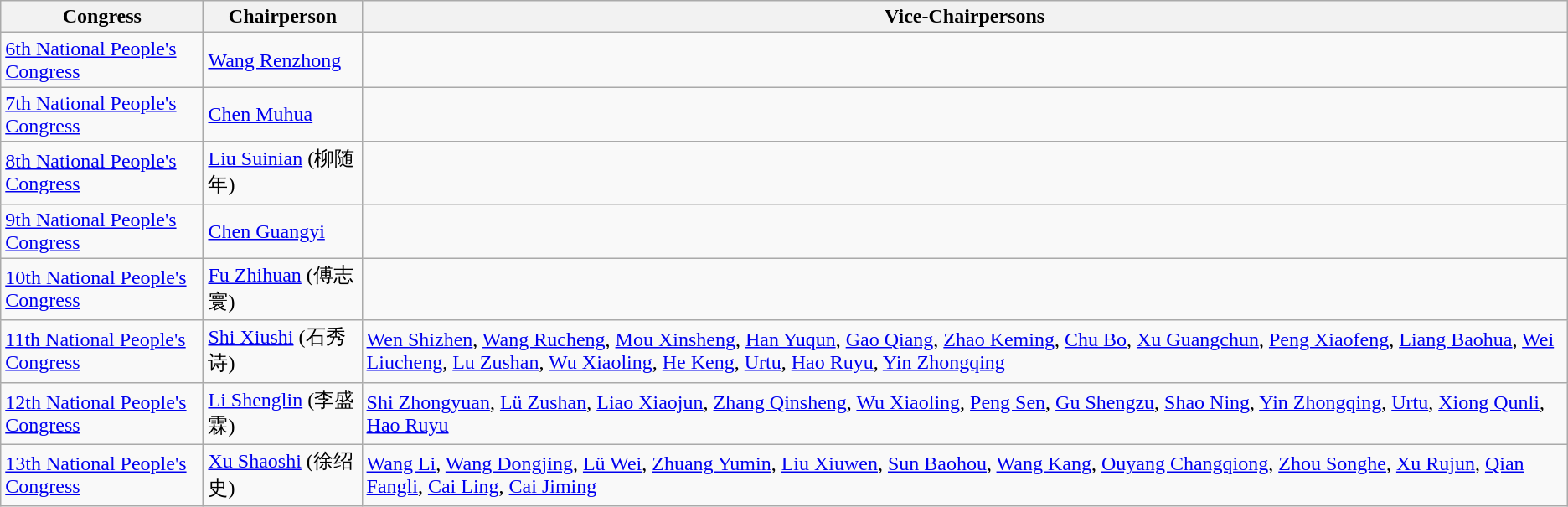<table class="wikitable">
<tr>
<th>Congress</th>
<th>Chairperson</th>
<th>Vice-Chairpersons</th>
</tr>
<tr>
<td><a href='#'>6th National People's Congress</a></td>
<td><a href='#'>Wang Renzhong</a></td>
<td></td>
</tr>
<tr>
<td><a href='#'>7th National People's Congress</a></td>
<td><a href='#'>Chen Muhua</a></td>
<td></td>
</tr>
<tr>
<td><a href='#'>8th National People's Congress</a></td>
<td><a href='#'>Liu Suinian</a> (柳随年)</td>
<td></td>
</tr>
<tr>
<td><a href='#'>9th National People's Congress</a></td>
<td><a href='#'>Chen Guangyi</a></td>
<td></td>
</tr>
<tr>
<td><a href='#'>10th National People's Congress</a></td>
<td><a href='#'>Fu Zhihuan</a> (傅志寰)</td>
<td></td>
</tr>
<tr>
<td><a href='#'>11th National People's Congress</a></td>
<td><a href='#'>Shi Xiushi</a> (石秀诗)</td>
<td><a href='#'>Wen Shizhen</a>, <a href='#'>Wang Rucheng</a>, <a href='#'>Mou Xinsheng</a>, <a href='#'>Han Yuqun</a>, <a href='#'>Gao Qiang</a>, <a href='#'>Zhao Keming</a>, <a href='#'>Chu Bo</a>, <a href='#'>Xu Guangchun</a>, <a href='#'>Peng Xiaofeng</a>, <a href='#'>Liang Baohua</a>, <a href='#'>Wei Liucheng</a>, <a href='#'>Lu Zushan</a>, <a href='#'>Wu Xiaoling</a>, <a href='#'>He Keng</a>, <a href='#'>Urtu</a>, <a href='#'>Hao Ruyu</a>, <a href='#'>Yin Zhongqing</a></td>
</tr>
<tr>
<td><a href='#'>12th National People's Congress</a></td>
<td><a href='#'>Li Shenglin</a> (李盛霖)</td>
<td><a href='#'>Shi Zhongyuan</a>, <a href='#'>Lü Zushan</a>, <a href='#'>Liao Xiaojun</a>, <a href='#'>Zhang Qinsheng</a>, <a href='#'>Wu Xiaoling</a>, <a href='#'>Peng Sen</a>, <a href='#'>Gu Shengzu</a>, <a href='#'>Shao Ning</a>, <a href='#'>Yin Zhongqing</a>, <a href='#'>Urtu</a>, <a href='#'>Xiong Qunli</a>, <a href='#'>Hao Ruyu</a></td>
</tr>
<tr>
<td><a href='#'>13th National People's Congress</a></td>
<td><a href='#'>Xu Shaoshi</a> (徐绍史)</td>
<td><a href='#'>Wang Li</a>, <a href='#'>Wang Dongjing</a>, <a href='#'>Lü Wei</a>, <a href='#'>Zhuang Yumin</a>, <a href='#'>Liu Xiuwen</a>, <a href='#'>Sun Baohou</a>, <a href='#'>Wang Kang</a>, <a href='#'>Ouyang Changqiong</a>, <a href='#'>Zhou Songhe</a>, <a href='#'>Xu Rujun</a>, <a href='#'>Qian Fangli</a>, <a href='#'>Cai Ling</a>, <a href='#'>Cai Jiming</a></td>
</tr>
</table>
